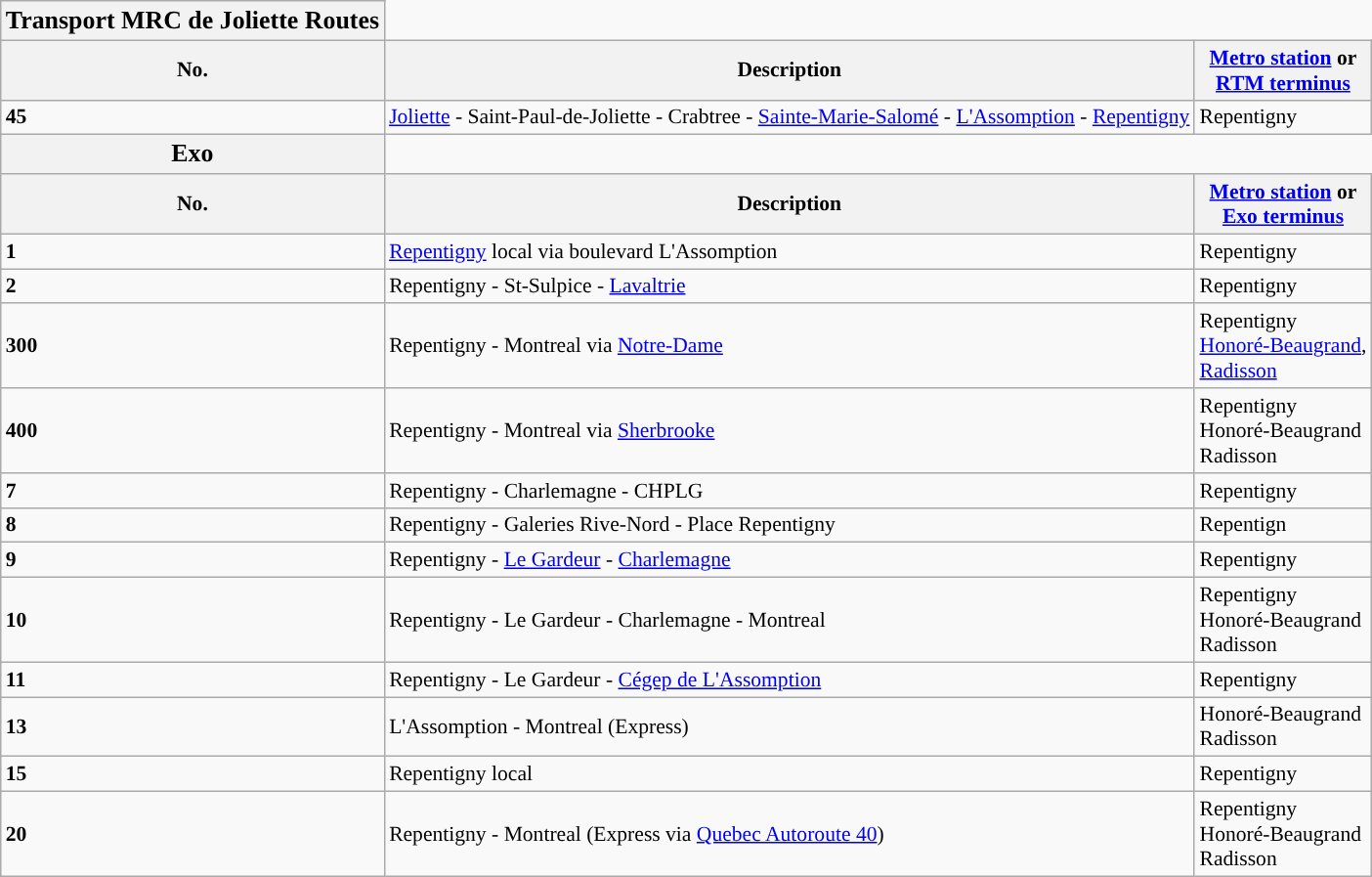<table class="wikitable" style="font-size:90%; border:1px;">
<tr>
<th style="background: #"><big>Transport MRC de Joliette Routes</big></th>
</tr>
<tr>
<th>No.</th>
<th>Description</th>
<th><a href='#'>Metro station</a> or<br> <a href='#'>RTM terminus</a></th>
</tr>
<tr>
<td><strong>45</strong></td>
<td><a href='#'>Joliette</a> - Saint-Paul-de-Joliette - Crabtree - <a href='#'>Sainte-Marie-Salomé</a> - <a href='#'>L'Assomption</a> - <a href='#'>Repentigny</a></td>
<td>Repentigny</td>
</tr>
<tr>
<th style="background: #"><big>Exo</big></th>
</tr>
<tr>
<th>No.</th>
<th>Description</th>
<th><a href='#'>Metro station</a> or<br> <a href='#'>Exo terminus</a></th>
</tr>
<tr>
<td><strong>1</strong></td>
<td><a href='#'>Repentigny</a> local via boulevard L'Assomption</td>
<td>Repentigny</td>
</tr>
<tr>
<td><strong>2</strong></td>
<td>Repentigny - St-Sulpice - <a href='#'>Lavaltrie</a></td>
<td>Repentigny</td>
</tr>
<tr>
<td><strong>300</strong></td>
<td>Repentigny - Montreal via <a href='#'>Notre-Dame</a></td>
<td>Repentigny<br> <a href='#'>Honoré-Beaugrand</a>,<br> <a href='#'>Radisson</a></td>
</tr>
<tr>
<td><strong>400</strong></td>
<td>Repentigny - Montreal via <a href='#'>Sherbrooke</a></td>
<td>Repentigny<br> Honoré-Beaugrand <br> Radisson</td>
</tr>
<tr>
<td><strong>7</strong></td>
<td>Repentigny - Charlemagne - CHPLG</td>
<td>Repentigny</td>
</tr>
<tr>
<td><strong>8</strong></td>
<td>Repentigny - Galeries Rive-Nord - Place Repentigny</td>
<td>Repentign</td>
</tr>
<tr>
<td><strong>9</strong></td>
<td>Repentigny - <a href='#'>Le Gardeur</a> - <a href='#'>Charlemagne</a></td>
<td>Repentigny</td>
</tr>
<tr>
<td><strong>10</strong></td>
<td>Repentigny - Le Gardeur - Charlemagne - Montreal</td>
<td>Repentigny<br>Honoré-Beaugrand <br>Radisson</td>
</tr>
<tr>
<td><strong>11</strong></td>
<td>Repentigny - Le Gardeur - <a href='#'>Cégep de L'Assomption</a></td>
<td>Repentigny</td>
</tr>
<tr>
<td><strong>13</strong></td>
<td>L'Assomption - Montreal (Express)</td>
<td>Honoré-Beaugrand <br> Radisson</td>
</tr>
<tr>
<td><strong>15</strong></td>
<td>Repentigny local</td>
<td>Repentigny</td>
</tr>
<tr>
<td><strong>20</strong></td>
<td>Repentigny - Montreal (Express via <a href='#'>Quebec Autoroute 40</a>)</td>
<td>Repentigny<br>Honoré-Beaugrand <br>Radisson</td>
</tr>
</table>
